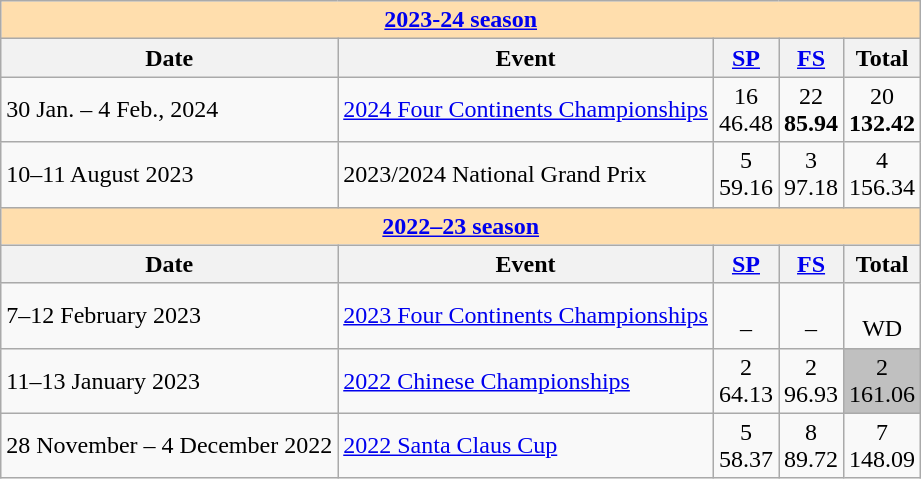<table class="wikitable">
<tr>
<th style="background-color: #ffdead;" colspan=6><a href='#'>2023-24 season</a></th>
</tr>
<tr>
<th>Date</th>
<th>Event</th>
<th><a href='#'>SP</a></th>
<th><a href='#'>FS</a></th>
<th>Total</th>
</tr>
<tr>
<td>30 Jan. – 4 Feb., 2024</td>
<td><a href='#'>2024 Four Continents Championships</a></td>
<td align=center>16 <br> 46.48</td>
<td align=center>22 <br> <strong>85.94</strong></td>
<td align=center>20 <br> <strong>132.42</strong></td>
</tr>
<tr>
<td>10–11 August 2023</td>
<td>2023/2024 National Grand Prix<br></td>
<td align=center>5<br>59.16</td>
<td align=center>3<br>97.18 </td>
<td align=center>4<br>156.34</td>
</tr>
<tr>
<th style="background-color: #ffdead;" colspan=6><a href='#'>2022–23 season</a></th>
</tr>
<tr>
<th>Date</th>
<th>Event</th>
<th><a href='#'>SP</a></th>
<th><a href='#'>FS</a></th>
<th>Total</th>
</tr>
<tr>
<td>7–12 February 2023</td>
<td><a href='#'>2023 Four Continents Championships</a></td>
<td align=center><br> –</td>
<td align=center><br> –</td>
<td align=center><br> WD</td>
</tr>
<tr>
<td>11–13 January 2023</td>
<td><a href='#'>2022 Chinese Championships</a></td>
<td align=center>2<br>64.13</td>
<td align=center>2<br>96.93</td>
<td align=center bgcolor=silver>2<br> 161.06</td>
</tr>
<tr>
<td>28 November – 4 December 2022</td>
<td><a href='#'>2022 Santa Claus Cup</a></td>
<td align=center>5 <br>58.37</td>
<td align=center>8 <br>89.72</td>
<td align=center>7 <br> 148.09</td>
</tr>
</table>
